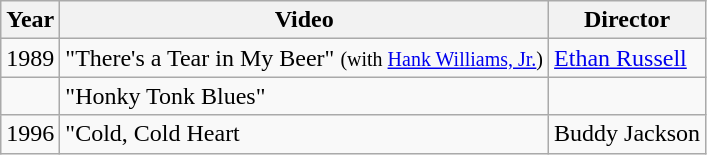<table class="wikitable">
<tr>
<th>Year</th>
<th>Video</th>
<th>Director</th>
</tr>
<tr>
<td>1989</td>
<td>"There's a Tear in My Beer" <small>(with <a href='#'>Hank Williams, Jr.</a>)</small></td>
<td><a href='#'>Ethan Russell</a></td>
</tr>
<tr>
<td></td>
<td>"Honky Tonk Blues"</td>
<td></td>
</tr>
<tr>
<td>1996</td>
<td>"Cold, Cold Heart</td>
<td>Buddy Jackson</td>
</tr>
</table>
